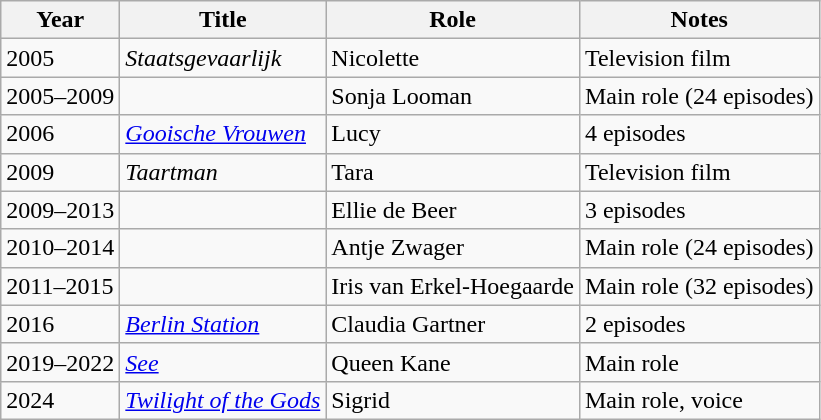<table class="wikitable sortable">
<tr>
<th>Year</th>
<th>Title</th>
<th>Role</th>
<th class="unsortable">Notes</th>
</tr>
<tr>
<td>2005</td>
<td><em>Staatsgevaarlijk</em></td>
<td>Nicolette</td>
<td>Television film</td>
</tr>
<tr>
<td>2005–2009</td>
<td><em></em></td>
<td>Sonja Looman</td>
<td>Main role (24 episodes)</td>
</tr>
<tr>
<td>2006</td>
<td><em><a href='#'>Gooische Vrouwen</a></em></td>
<td>Lucy</td>
<td>4 episodes</td>
</tr>
<tr>
<td>2009</td>
<td><em>Taartman</em></td>
<td>Tara</td>
<td>Television film</td>
</tr>
<tr>
<td>2009–2013</td>
<td><em></em></td>
<td>Ellie de Beer</td>
<td>3 episodes</td>
</tr>
<tr>
<td>2010–2014</td>
<td><em></em></td>
<td>Antje Zwager</td>
<td>Main role (24 episodes)</td>
</tr>
<tr>
<td>2011–2015</td>
<td><em></em></td>
<td>Iris van Erkel-Hoegaarde</td>
<td>Main role (32 episodes)</td>
</tr>
<tr>
<td>2016</td>
<td><em><a href='#'>Berlin Station</a></em></td>
<td>Claudia Gartner</td>
<td>2 episodes</td>
</tr>
<tr>
<td>2019–2022</td>
<td><em><a href='#'>See</a></em></td>
<td>Queen Kane</td>
<td>Main role</td>
</tr>
<tr>
<td>2024</td>
<td><em><a href='#'>Twilight of the Gods</a></em></td>
<td>Sigrid</td>
<td>Main role, voice</td>
</tr>
</table>
